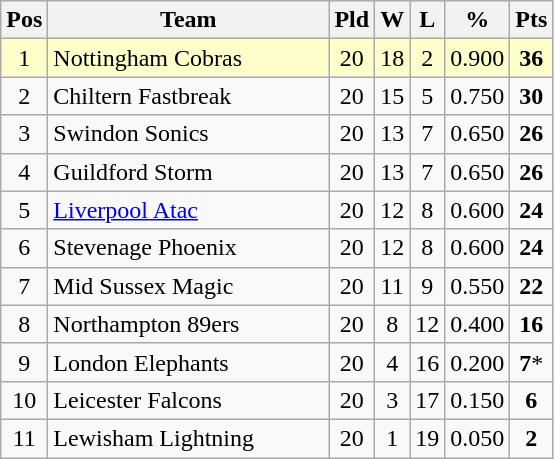<table class="wikitable" style="text-align: center;">
<tr>
<th>Pos</th>
<th scope="col" style="width: 180px;">Team</th>
<th>Pld</th>
<th>W</th>
<th>L</th>
<th>%</th>
<th>Pts</th>
</tr>
<tr style="background: #ffffcc;">
<td>1</td>
<td style="text-align:left;">Nottingham Cobras</td>
<td>20</td>
<td>18</td>
<td>2</td>
<td>0.900</td>
<td><strong>36</strong></td>
</tr>
<tr style="background: ;">
<td>2</td>
<td style="text-align:left;">Chiltern Fastbreak</td>
<td>20</td>
<td>15</td>
<td>5</td>
<td>0.750</td>
<td><strong>30</strong></td>
</tr>
<tr style="background: ;">
<td>3</td>
<td style="text-align:left;">Swindon Sonics</td>
<td>20</td>
<td>13</td>
<td>7</td>
<td>0.650</td>
<td><strong>26</strong></td>
</tr>
<tr style="background: ;">
<td>4</td>
<td style="text-align:left;">Guildford Storm</td>
<td>20</td>
<td>13</td>
<td>7</td>
<td>0.650</td>
<td><strong>26</strong></td>
</tr>
<tr style="background: ;">
<td>5</td>
<td style="text-align:left;"><a href='#'>Liverpool Atac</a></td>
<td>20</td>
<td>12</td>
<td>8</td>
<td>0.600</td>
<td><strong>24</strong></td>
</tr>
<tr style="background: ;">
<td>6</td>
<td style="text-align:left;">Stevenage Phoenix</td>
<td>20</td>
<td>12</td>
<td>8</td>
<td>0.600</td>
<td><strong>24</strong></td>
</tr>
<tr style="background: ;">
<td>7</td>
<td style="text-align:left;">Mid Sussex Magic</td>
<td>20</td>
<td>11</td>
<td>9</td>
<td>0.550</td>
<td><strong>22</strong></td>
</tr>
<tr style="background: ;">
<td>8</td>
<td style="text-align:left;">Northampton 89ers</td>
<td>20</td>
<td>8</td>
<td>12</td>
<td>0.400</td>
<td><strong>16</strong></td>
</tr>
<tr style="background: ;">
<td>9</td>
<td style="text-align:left;">London Elephants</td>
<td>20</td>
<td>4</td>
<td>16</td>
<td>0.200</td>
<td><strong>7</strong>*</td>
</tr>
<tr style="background: ;">
<td>10</td>
<td style="text-align:left;">Leicester Falcons</td>
<td>20</td>
<td>3</td>
<td>17</td>
<td>0.150</td>
<td><strong>6</strong></td>
</tr>
<tr style="background: ;">
<td>11</td>
<td style="text-align:left;">Lewisham Lightning</td>
<td>20</td>
<td>1</td>
<td>19</td>
<td>0.050</td>
<td><strong>2</strong></td>
</tr>
</table>
